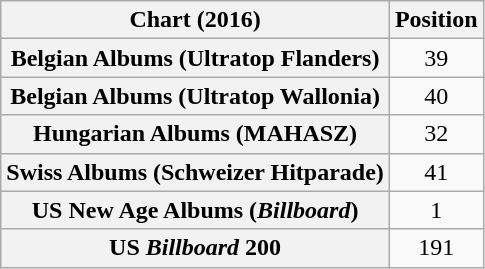<table class="wikitable sortable plainrowheaders" style="text-align:center">
<tr>
<th scope="col">Chart (2016)</th>
<th scope="col">Position</th>
</tr>
<tr>
<th scope="row">Belgian Albums (Ultratop Flanders)</th>
<td>39</td>
</tr>
<tr>
<th scope="row">Belgian Albums (Ultratop Wallonia)</th>
<td>40</td>
</tr>
<tr>
<th scope="row">Hungarian Albums (MAHASZ)</th>
<td>32</td>
</tr>
<tr>
<th scope="row">Swiss Albums (Schweizer Hitparade)</th>
<td>41</td>
</tr>
<tr>
<th scope="row">US New Age Albums (<em>Billboard</em>)</th>
<td>1</td>
</tr>
<tr>
<th scope="row">US <em>Billboard</em> 200</th>
<td>191</td>
</tr>
</table>
